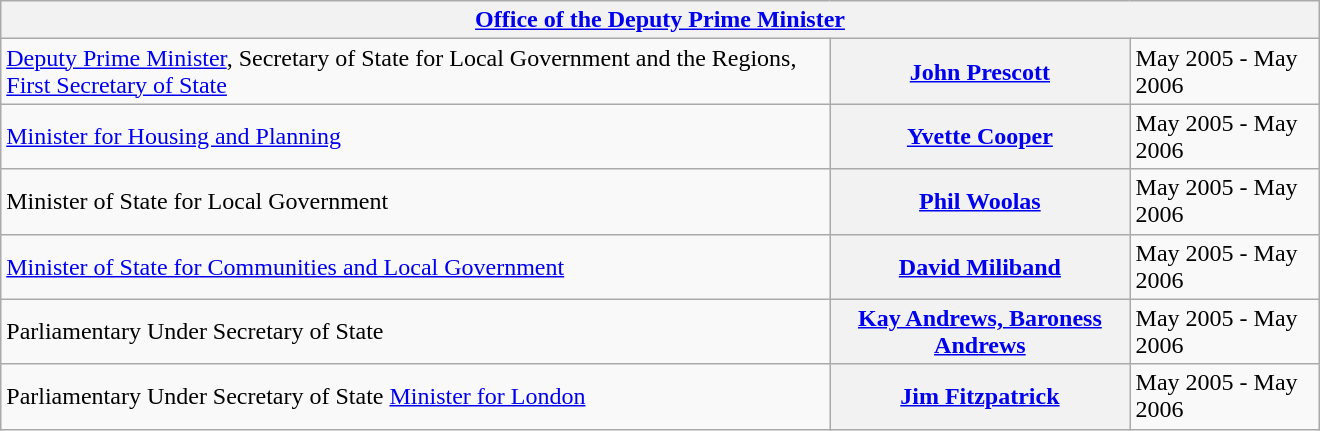<table class="wikitable plainrowheaders" width=100% style="max-width:55em;">
<tr>
<th colspan=4><a href='#'>Office of the Deputy Prime Minister</a></th>
</tr>
<tr>
<td><a href='#'>Deputy Prime Minister</a>,  Secretary of State for Local Government and the Regions,  <a href='#'>First Secretary of State</a></td>
<th scope="row" style="font-weight:bold;"><a href='#'>John Prescott</a></th>
<td>May 2005 - May 2006</td>
</tr>
<tr>
<td><a href='#'>Minister for Housing and Planning</a></td>
<th scope="row"><a href='#'>Yvette Cooper</a></th>
<td>May 2005 - May 2006</td>
</tr>
<tr>
<td>Minister of State for  Local Government</td>
<th scope="row"><a href='#'>Phil Woolas</a></th>
<td>May 2005 - May 2006</td>
</tr>
<tr>
<td><a href='#'>Minister of State for Communities and Local Government</a></td>
<th scope="row"><a href='#'>David Miliband</a></th>
<td>May 2005 - May 2006</td>
</tr>
<tr>
<td>Parliamentary Under Secretary of State</td>
<th scope="row"><a href='#'>Kay Andrews, Baroness Andrews</a></th>
<td>May 2005 - May 2006</td>
</tr>
<tr>
<td>Parliamentary Under Secretary of State <a href='#'>Minister for London</a></td>
<th scope="row"><a href='#'>Jim Fitzpatrick</a></th>
<td>May 2005 - May 2006</td>
</tr>
</table>
